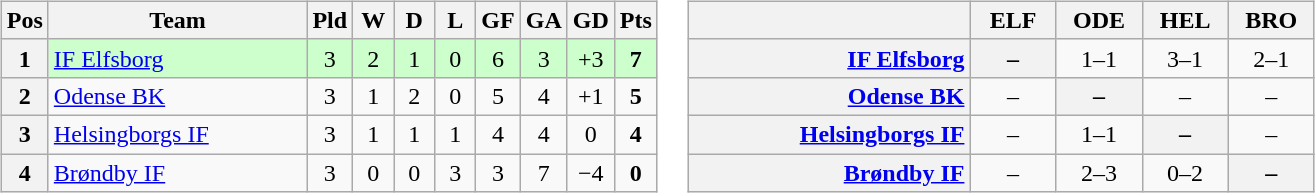<table>
<tr>
<td><br><table class=wikitable style="text-align:center">
<tr>
<th width=20>Pos</th>
<th width=165>Team</th>
<th width=20>Pld</th>
<th width=20>W</th>
<th width=20>D</th>
<th width=20>L</th>
<th width=20>GF</th>
<th width=20>GA</th>
<th width=20>GD</th>
<th width=20>Pts</th>
</tr>
<tr style="background:#cfc;">
<th>1</th>
<td style="text-align:left"> <a href='#'>IF Elfsborg</a></td>
<td>3</td>
<td>2</td>
<td>1</td>
<td>0</td>
<td>6</td>
<td>3</td>
<td>+3</td>
<td><strong>7</strong></td>
</tr>
<tr>
<th>2</th>
<td style="text-align:left"> <a href='#'>Odense BK</a></td>
<td>3</td>
<td>1</td>
<td>2</td>
<td>0</td>
<td>5</td>
<td>4</td>
<td>+1</td>
<td><strong>5</strong></td>
</tr>
<tr>
<th>3</th>
<td style="text-align:left"> <a href='#'>Helsingborgs IF</a></td>
<td>3</td>
<td>1</td>
<td>1</td>
<td>1</td>
<td>4</td>
<td>4</td>
<td>0</td>
<td><strong>4</strong></td>
</tr>
<tr>
<th>4</th>
<td style="text-align:left"> <a href='#'>Brøndby IF</a></td>
<td>3</td>
<td>0</td>
<td>0</td>
<td>3</td>
<td>3</td>
<td>7</td>
<td>−4</td>
<td><strong>0</strong></td>
</tr>
</table>
</td>
<td><br><table class="wikitable" style="text-align:center">
<tr>
<th style="width:180px;"> </th>
<th width="50">ELF</th>
<th width="50">ODE</th>
<th width="50">HEL</th>
<th width="50">BRO</th>
</tr>
<tr>
<th style="text-align:right;"><a href='#'>IF Elfsborg</a> </th>
<th>–</th>
<td>1–1</td>
<td>3–1</td>
<td>2–1</td>
</tr>
<tr>
<th style="text-align:right;"><a href='#'>Odense BK</a> </th>
<td>–</td>
<th>–</th>
<td>–</td>
<td>–</td>
</tr>
<tr>
<th style="text-align:right;"><a href='#'>Helsingborgs IF</a> </th>
<td>–</td>
<td>1–1</td>
<th>–</th>
<td>–</td>
</tr>
<tr>
<th style="text-align:right;"><a href='#'>Brøndby IF</a> </th>
<td>–</td>
<td>2–3</td>
<td>0–2</td>
<th>–</th>
</tr>
</table>
</td>
</tr>
</table>
